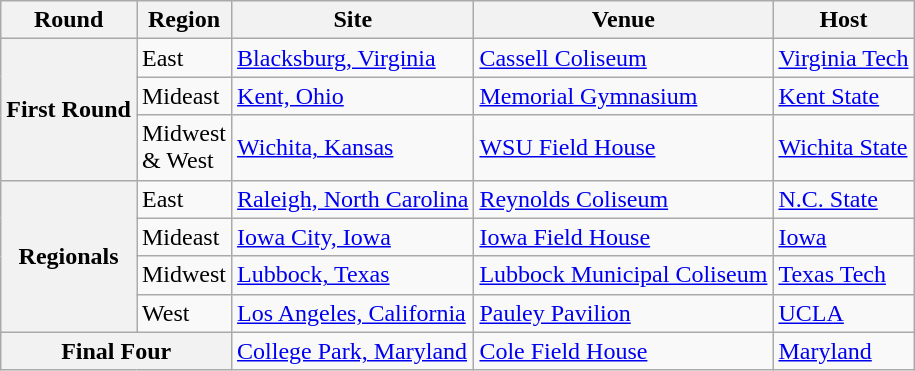<table class="wikitable">
<tr>
<th>Round</th>
<th>Region</th>
<th>Site</th>
<th>Venue</th>
<th>Host</th>
</tr>
<tr>
<th rowspan="3">First Round</th>
<td>East</td>
<td><a href='#'>Blacksburg, Virginia</a></td>
<td><a href='#'>Cassell Coliseum</a></td>
<td><a href='#'>Virginia Tech</a></td>
</tr>
<tr>
<td>Mideast</td>
<td><a href='#'>Kent, Ohio</a></td>
<td><a href='#'>Memorial Gymnasium</a></td>
<td><a href='#'>Kent State</a></td>
</tr>
<tr>
<td>Midwest<br>& West</td>
<td><a href='#'>Wichita, Kansas</a></td>
<td><a href='#'>WSU Field House</a></td>
<td><a href='#'>Wichita State</a></td>
</tr>
<tr>
<th rowspan="4">Regionals</th>
<td>East</td>
<td><a href='#'>Raleigh, North Carolina</a></td>
<td><a href='#'>Reynolds Coliseum</a></td>
<td><a href='#'>N.C. State</a></td>
</tr>
<tr>
<td>Mideast</td>
<td><a href='#'>Iowa City, Iowa</a></td>
<td><a href='#'>Iowa Field House</a></td>
<td><a href='#'>Iowa</a></td>
</tr>
<tr>
<td>Midwest</td>
<td><a href='#'>Lubbock, Texas</a></td>
<td><a href='#'>Lubbock Municipal Coliseum</a></td>
<td><a href='#'>Texas Tech</a></td>
</tr>
<tr>
<td>West</td>
<td><a href='#'>Los Angeles, California</a></td>
<td><a href='#'>Pauley Pavilion</a></td>
<td><a href='#'>UCLA</a></td>
</tr>
<tr>
<th colspan="2">Final Four</th>
<td><a href='#'>College Park, Maryland</a></td>
<td><a href='#'>Cole Field House</a></td>
<td><a href='#'>Maryland</a></td>
</tr>
</table>
